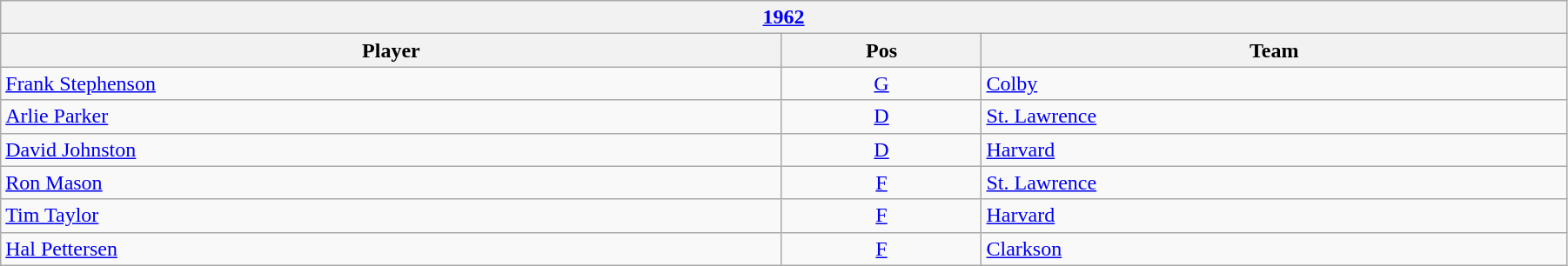<table class="wikitable" width=95%>
<tr>
<th colspan=3><a href='#'>1962</a></th>
</tr>
<tr>
<th>Player</th>
<th>Pos</th>
<th>Team</th>
</tr>
<tr>
<td><a href='#'>Frank Stephenson</a></td>
<td align=center><a href='#'>G</a></td>
<td><a href='#'>Colby</a></td>
</tr>
<tr>
<td><a href='#'>Arlie Parker</a></td>
<td align=center><a href='#'>D</a></td>
<td><a href='#'>St. Lawrence</a></td>
</tr>
<tr>
<td><a href='#'>David Johnston</a></td>
<td align=center><a href='#'>D</a></td>
<td><a href='#'>Harvard</a></td>
</tr>
<tr>
<td><a href='#'>Ron Mason</a></td>
<td align=center><a href='#'>F</a></td>
<td><a href='#'>St. Lawrence</a></td>
</tr>
<tr>
<td><a href='#'>Tim Taylor</a></td>
<td align=center><a href='#'>F</a></td>
<td><a href='#'>Harvard</a></td>
</tr>
<tr>
<td><a href='#'>Hal Pettersen</a></td>
<td align=center><a href='#'>F</a></td>
<td><a href='#'>Clarkson</a></td>
</tr>
</table>
